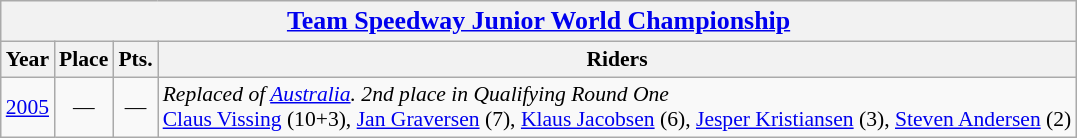<table class=wikitable style="font-size: 90%;">
<tr>
<th colspan=4><big><a href='#'>Team Speedway Junior World Championship</a></big></th>
</tr>
<tr>
<th>Year</th>
<th>Place</th>
<th>Pts.</th>
<th>Riders</th>
</tr>
<tr align=center>
<td><a href='#'>2005</a></td>
<td>—</td>
<td>—</td>
<td align=left><em>Replaced of <a href='#'>Australia</a>. 2nd place in Qualifying Round One</em> <br><a href='#'>Claus Vissing</a> (10+3), <a href='#'>Jan Graversen</a> (7), <a href='#'>Klaus Jacobsen</a> (6), <a href='#'>Jesper Kristiansen</a> (3), <a href='#'>Steven Andersen</a> (2)</td>
</tr>
</table>
